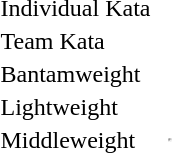<table>
<tr>
<td>Individual Kata</td>
<td></td>
<td></td>
<td></td>
</tr>
<tr>
<td>Team Kata</td>
<td></td>
<td></td>
<td></td>
</tr>
<tr>
<td>Bantamweight</td>
<td></td>
<td></td>
<td></td>
</tr>
<tr>
<td>Lightweight</td>
<td></td>
<td></td>
<td></td>
</tr>
<tr>
<td>Middleweight</td>
<td></td>
<td></td>
<td> <hr> </td>
</tr>
<tr>
</tr>
</table>
